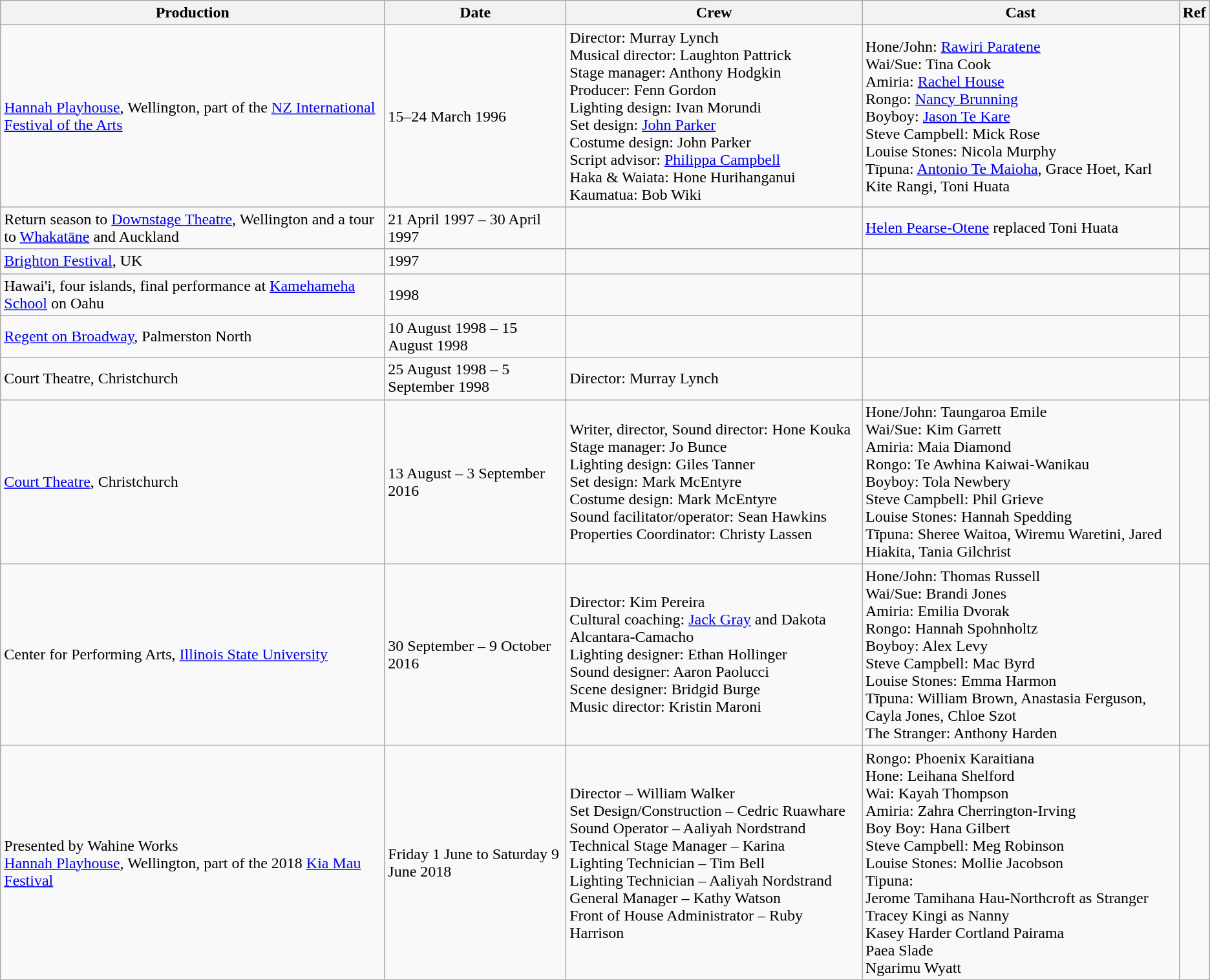<table class="wikitable">
<tr>
<th>Production</th>
<th>Date</th>
<th>Crew</th>
<th>Cast</th>
<th>Ref</th>
</tr>
<tr>
<td><a href='#'>Hannah Playhouse</a>, Wellington, part of the <a href='#'>NZ International Festival of the Arts</a></td>
<td>15–24 March 1996</td>
<td>Director: Murray Lynch<br>Musical director: Laughton Pattrick<br>Stage manager: Anthony Hodgkin<br>Producer: Fenn Gordon<br>Lighting design: Ivan Morundi<br>Set design: <a href='#'>John Parker</a><br>Costume design: John Parker<br>Script advisor: <a href='#'>Philippa Campbell</a><br>Haka & Waiata: Hone Hurihanganui<br>Kaumatua: Bob Wiki</td>
<td>Hone/John: <a href='#'>Rawiri Paratene</a><br>Wai/Sue: Tina Cook<br>Amiria: <a href='#'>Rachel House</a><br>Rongo: <a href='#'>Nancy Brunning</a><br>Boyboy: <a href='#'>Jason Te Kare</a><br>Steve Campbell: Mick Rose<br>Louise Stones: Nicola Murphy<br>Tīpuna: <a href='#'>Antonio Te Maioha</a>, Grace Hoet, Karl Kite Rangi, Toni Huata</td>
<td></td>
</tr>
<tr>
<td>Return season to <a href='#'>Downstage Theatre</a>, Wellington and a tour to <a href='#'>Whakatāne</a> and Auckland</td>
<td>21 April 1997 – 30 April 1997</td>
<td></td>
<td><a href='#'>Helen Pearse-Otene</a> replaced Toni Huata</td>
<td></td>
</tr>
<tr>
<td><a href='#'>Brighton Festival</a>, UK</td>
<td>1997</td>
<td></td>
<td></td>
<td></td>
</tr>
<tr>
<td>Hawai'i, four islands, final performance at <a href='#'>Kamehameha School</a> on Oahu</td>
<td>1998</td>
<td></td>
<td></td>
<td></td>
</tr>
<tr>
<td><a href='#'>Regent on Broadway</a>, Palmerston North</td>
<td>10 August 1998 – 15 August 1998</td>
<td></td>
<td></td>
<td></td>
</tr>
<tr>
<td>Court Theatre, Christchurch</td>
<td>25 August 1998 – 5 September 1998</td>
<td>Director: Murray Lynch</td>
<td></td>
<td></td>
</tr>
<tr>
<td><a href='#'>Court Theatre</a>, Christchurch</td>
<td>13 August – 3 September 2016</td>
<td>Writer, director, Sound director: Hone Kouka<br>Stage manager: Jo Bunce<br>Lighting design: Giles Tanner<br>Set design:  Mark McEntyre<br>Costume design:  Mark McEntyre<br>Sound facilitator/operator: Sean Hawkins<br>Properties Coordinator: Christy Lassen</td>
<td>Hone/John: Taungaroa Emile<br>Wai/Sue: Kim Garrett<br>Amiria: Maia Diamond<br>Rongo: Te Awhina Kaiwai-Wanikau<br>Boyboy: Tola Newbery<br>Steve Campbell: Phil Grieve<br>Louise Stones: Hannah Spedding<br>Tīpuna: Sheree Waitoa, Wiremu Waretini, Jared Hiakita, Tania Gilchrist</td>
<td></td>
</tr>
<tr>
<td>Center for Performing Arts, <a href='#'>Illinois State University</a></td>
<td>30 September – 9 October 2016</td>
<td>Director: Kim Pereira<br>Cultural coaching: <a href='#'>Jack Gray</a> and Dakota Alcantara-Camacho<br>Lighting designer: Ethan Hollinger<br>Sound designer: Aaron Paolucci<br>Scene designer: Bridgid Burge<br>Music director: Kristin Maroni</td>
<td>Hone/John: Thomas Russell<br>Wai/Sue: Brandi Jones<br>Amiria: Emilia Dvorak<br>Rongo: Hannah Spohnholtz<br>Boyboy: Alex Levy<br>Steve Campbell: Mac Byrd<br>Louise Stones: Emma Harmon<br>Tīpuna: William Brown, Anastasia Ferguson,<br>Cayla Jones, Chloe Szot<br>The Stranger: Anthony Harden</td>
<td></td>
</tr>
<tr>
<td>Presented by Wahine Works<br><a href='#'>Hannah Playhouse</a>, Wellington, part of the 2018 <a href='#'>Kia Mau Festival</a></td>
<td>Friday 1 June to Saturday 9 June 2018</td>
<td>Director – William Walker<br>Set Design/Construction – Cedric Ruawhare <br>Sound Operator – Aaliyah Nordstrand <br>Technical Stage Manager – Karina<br>Lighting Technician – Tim Bell<br>Lighting Technician – Aaliyah Nordstrand<br>General Manager – Kathy Watson<br>Front of House Administrator – Ruby Harrison  </td>
<td>Rongo: Phoenix Karaitiana<br>Hone: Leihana Shelford<br>Wai: Kayah Thompson<br>Amiria: Zahra Cherrington-Irving<br>Boy Boy: Hana Gilbert<br>Steve Campbell: Meg Robinson<br>Louise Stones: Mollie Jacobson<br>Tipuna:<br>Jerome Tamihana Hau-Northcroft as Stranger<br>Tracey Kingi as Nanny<br>Kasey Harder Cortland Pairama<br>Paea Slade<br>Ngarimu Wyatt</td>
<td></td>
</tr>
</table>
